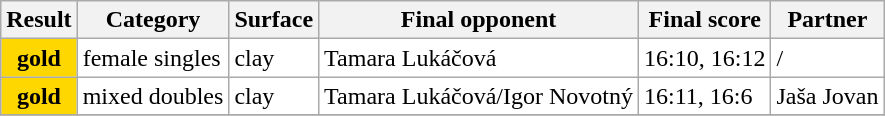<table class=wikitable>
<tr>
<th>Result</th>
<th>Category</th>
<th>Surface</th>
<th>Final opponent</th>
<th>Final score</th>
<th>Partner</th>
</tr>
<tr bgcolor=white>
<th style="background:gold;"><strong>gold</strong></th>
<td>female singles</td>
<td>clay</td>
<td> Tamara Lukáčová</td>
<td>16:10, 16:12</td>
<td>/</td>
</tr>
<tr bgcolor=white>
<th style="background:gold;"><strong>gold</strong></th>
<td>mixed doubles</td>
<td>clay</td>
<td> Tamara Lukáčová/Igor Novotný</td>
<td>16:11, 16:6</td>
<td> Jaša Jovan</td>
</tr>
<tr bgcolor=moccasin>
</tr>
</table>
